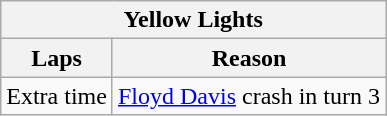<table class="wikitable">
<tr>
<th colspan=2>Yellow Lights</th>
</tr>
<tr>
<th>Laps</th>
<th>Reason</th>
</tr>
<tr>
<td>Extra time</td>
<td><a href='#'>Floyd Davis</a> crash in turn 3</td>
</tr>
</table>
